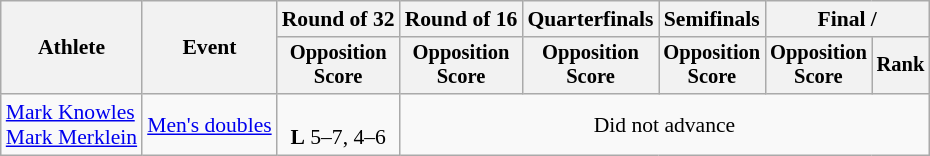<table class=wikitable style="font-size:90%">
<tr>
<th rowspan="2">Athlete</th>
<th rowspan="2">Event</th>
<th>Round of 32</th>
<th>Round of 16</th>
<th>Quarterfinals</th>
<th>Semifinals</th>
<th colspan="2">Final / </th>
</tr>
<tr style="font-size:95%">
<th>Opposition<br>Score</th>
<th>Opposition<br>Score</th>
<th>Opposition<br>Score</th>
<th>Opposition<br>Score</th>
<th>Opposition<br>Score</th>
<th>Rank</th>
</tr>
<tr align=center>
<td align=left><a href='#'>Mark Knowles</a><br><a href='#'>Mark Merklein</a></td>
<td align=left><a href='#'>Men's doubles</a></td>
<td><br><strong>L</strong> 5–7, 4–6</td>
<td colspan=5>Did not advance</td>
</tr>
</table>
